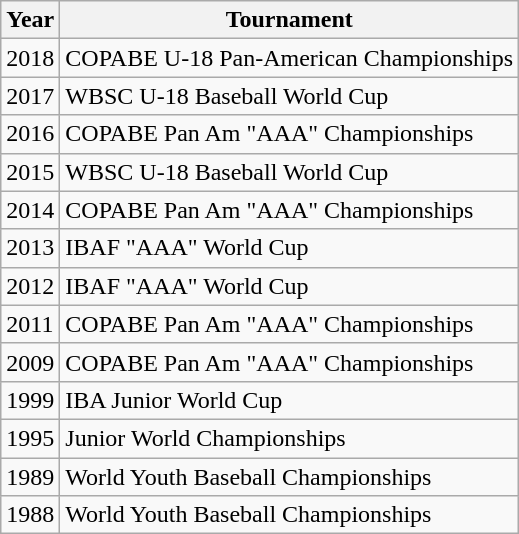<table class="wikitable">
<tr>
<th>Year</th>
<th>Tournament</th>
</tr>
<tr>
<td>2018</td>
<td>COPABE U-18 Pan-American Championships</td>
</tr>
<tr>
<td>2017</td>
<td>WBSC U-18 Baseball World Cup</td>
</tr>
<tr>
<td>2016</td>
<td>COPABE Pan Am "AAA" Championships</td>
</tr>
<tr>
<td>2015</td>
<td>WBSC U-18 Baseball World Cup</td>
</tr>
<tr>
<td>2014</td>
<td>COPABE Pan Am "AAA" Championships</td>
</tr>
<tr>
<td>2013</td>
<td>IBAF "AAA" World Cup</td>
</tr>
<tr>
<td>2012</td>
<td>IBAF "AAA" World Cup</td>
</tr>
<tr>
<td>2011</td>
<td>COPABE Pan Am "AAA" Championships</td>
</tr>
<tr>
<td>2009</td>
<td>COPABE Pan Am "AAA" Championships</td>
</tr>
<tr>
<td>1999</td>
<td>IBA Junior World Cup</td>
</tr>
<tr>
<td>1995</td>
<td>Junior World Championships</td>
</tr>
<tr>
<td>1989</td>
<td>World Youth Baseball Championships</td>
</tr>
<tr>
<td>1988</td>
<td>World Youth Baseball Championships</td>
</tr>
</table>
